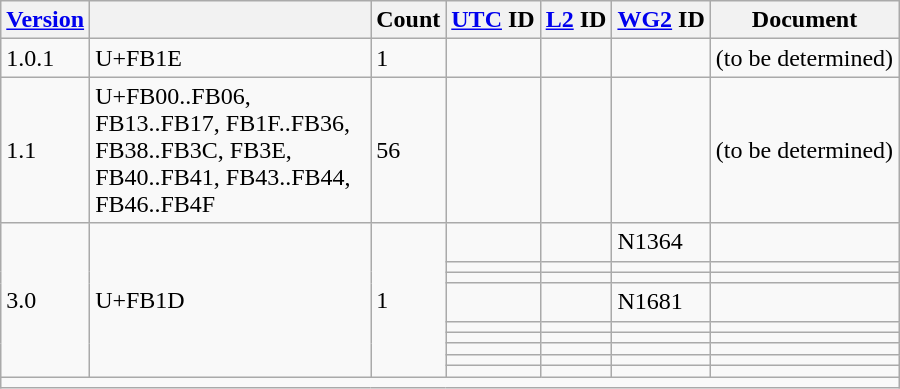<table class="wikitable sticky-header">
<tr>
<th><a href='#'>Version</a></th>
<th></th>
<th>Count</th>
<th><a href='#'>UTC</a> ID</th>
<th><a href='#'>L2</a> ID</th>
<th><a href='#'>WG2</a> ID</th>
<th>Document</th>
</tr>
<tr>
<td>1.0.1</td>
<td width="180">U+FB1E</td>
<td>1</td>
<td></td>
<td></td>
<td></td>
<td>(to be determined)</td>
</tr>
<tr>
<td>1.1</td>
<td>U+FB00..FB06, FB13..FB17, FB1F..FB36, FB38..FB3C, FB3E, FB40..FB41, FB43..FB44, FB46..FB4F</td>
<td>56</td>
<td></td>
<td></td>
<td></td>
<td>(to be determined)</td>
</tr>
<tr>
<td rowspan="9">3.0</td>
<td rowspan="9">U+FB1D</td>
<td rowspan="9">1</td>
<td></td>
<td></td>
<td>N1364</td>
<td></td>
</tr>
<tr>
<td></td>
<td></td>
<td></td>
<td></td>
</tr>
<tr>
<td></td>
<td></td>
<td></td>
<td></td>
</tr>
<tr>
<td></td>
<td></td>
<td>N1681</td>
<td></td>
</tr>
<tr>
<td></td>
<td></td>
<td></td>
<td></td>
</tr>
<tr>
<td></td>
<td></td>
<td></td>
<td></td>
</tr>
<tr>
<td></td>
<td></td>
<td></td>
<td></td>
</tr>
<tr>
<td></td>
<td></td>
<td></td>
<td></td>
</tr>
<tr>
<td></td>
<td></td>
<td></td>
<td></td>
</tr>
<tr class="sortbottom">
<td colspan="7"></td>
</tr>
</table>
